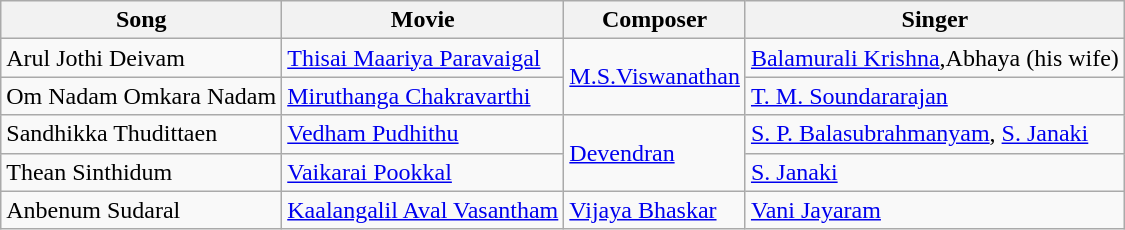<table class="wikitable">
<tr>
<th>Song</th>
<th>Movie</th>
<th>Composer</th>
<th>Singer</th>
</tr>
<tr>
<td>Arul Jothi Deivam</td>
<td><a href='#'>Thisai Maariya Paravaigal</a></td>
<td rowspan=2><a href='#'>M.S.Viswanathan</a></td>
<td><a href='#'>Balamurali Krishna</a>,Abhaya (his wife)</td>
</tr>
<tr>
<td>Om Nadam Omkara Nadam</td>
<td><a href='#'>Miruthanga Chakravarthi</a></td>
<td><a href='#'>T. M. Soundararajan</a></td>
</tr>
<tr>
<td>Sandhikka Thudittaen</td>
<td><a href='#'>Vedham Pudhithu</a></td>
<td rowspan=2><a href='#'>Devendran</a></td>
<td><a href='#'>S. P. Balasubrahmanyam</a>, <a href='#'>S. Janaki</a></td>
</tr>
<tr>
<td>Thean Sinthidum</td>
<td><a href='#'>Vaikarai Pookkal</a></td>
<td><a href='#'>S. Janaki</a></td>
</tr>
<tr>
<td>Anbenum Sudaral</td>
<td><a href='#'>Kaalangalil Aval Vasantham</a></td>
<td><a href='#'>Vijaya Bhaskar</a></td>
<td><a href='#'>Vani Jayaram</a></td>
</tr>
</table>
